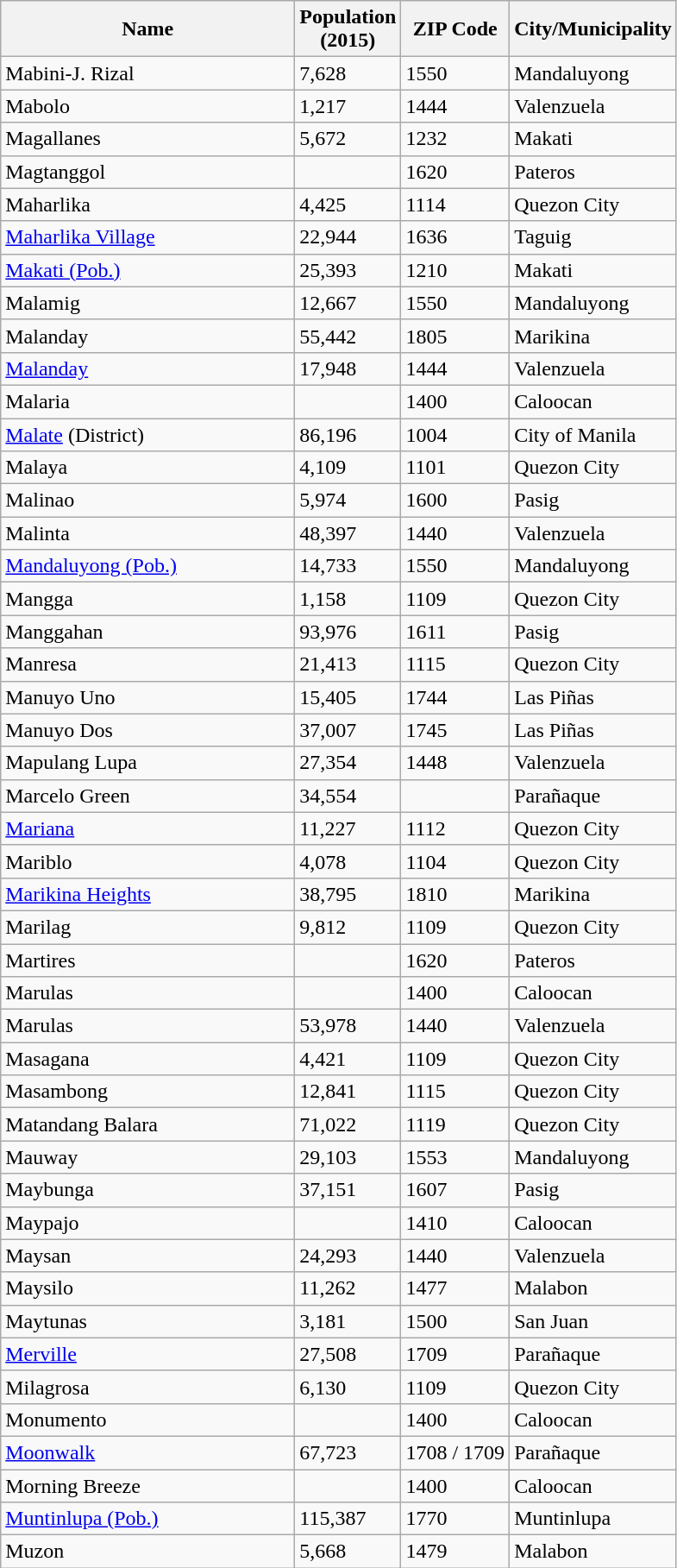<table class="wikitable sortable">
<tr>
<th style="width: 220px;">Name</th>
<th>Population<br>(2015)</th>
<th>ZIP Code</th>
<th>City/Municipality</th>
</tr>
<tr>
<td>Mabini-J. Rizal</td>
<td>7,628</td>
<td>1550</td>
<td>Mandaluyong</td>
</tr>
<tr>
<td>Mabolo</td>
<td>1,217</td>
<td>1444</td>
<td>Valenzuela</td>
</tr>
<tr>
<td>Magallanes</td>
<td>5,672</td>
<td>1232</td>
<td>Makati</td>
</tr>
<tr>
<td>Magtanggol</td>
<td></td>
<td>1620</td>
<td>Pateros</td>
</tr>
<tr>
<td>Maharlika</td>
<td>4,425</td>
<td>1114</td>
<td>Quezon City</td>
</tr>
<tr>
<td><a href='#'>Maharlika Village</a></td>
<td>22,944</td>
<td>1636</td>
<td>Taguig</td>
</tr>
<tr>
<td><a href='#'>Makati (Pob.)</a></td>
<td>25,393</td>
<td>1210</td>
<td>Makati</td>
</tr>
<tr>
<td>Malamig</td>
<td>12,667</td>
<td>1550</td>
<td>Mandaluyong</td>
</tr>
<tr>
<td>Malanday</td>
<td>55,442</td>
<td>1805</td>
<td>Marikina</td>
</tr>
<tr>
<td><a href='#'>Malanday</a></td>
<td>17,948</td>
<td>1444</td>
<td>Valenzuela</td>
</tr>
<tr>
<td>Malaria</td>
<td></td>
<td>1400</td>
<td>Caloocan</td>
</tr>
<tr>
<td><a href='#'>Malate</a> (District)</td>
<td>86,196</td>
<td>1004</td>
<td>City of Manila</td>
</tr>
<tr>
<td>Malaya</td>
<td>4,109</td>
<td>1101</td>
<td>Quezon City</td>
</tr>
<tr>
<td>Malinao</td>
<td>5,974</td>
<td>1600</td>
<td>Pasig</td>
</tr>
<tr>
<td>Malinta</td>
<td>48,397</td>
<td>1440</td>
<td>Valenzuela</td>
</tr>
<tr>
<td><a href='#'>Mandaluyong (Pob.)</a></td>
<td>14,733</td>
<td>1550</td>
<td>Mandaluyong</td>
</tr>
<tr>
<td>Mangga</td>
<td>1,158</td>
<td>1109</td>
<td>Quezon City</td>
</tr>
<tr>
<td>Manggahan</td>
<td>93,976</td>
<td>1611</td>
<td>Pasig</td>
</tr>
<tr>
<td>Manresa</td>
<td>21,413</td>
<td>1115</td>
<td>Quezon City</td>
</tr>
<tr>
<td>Manuyo Uno</td>
<td>15,405</td>
<td>1744</td>
<td>Las Piñas</td>
</tr>
<tr>
<td>Manuyo Dos</td>
<td>37,007</td>
<td>1745</td>
<td>Las Piñas</td>
</tr>
<tr>
<td>Mapulang Lupa</td>
<td>27,354</td>
<td>1448</td>
<td>Valenzuela</td>
</tr>
<tr>
<td>Marcelo Green</td>
<td>34,554</td>
<td></td>
<td>Parañaque</td>
</tr>
<tr>
<td><a href='#'>Mariana</a></td>
<td>11,227</td>
<td>1112</td>
<td>Quezon City</td>
</tr>
<tr>
<td>Mariblo</td>
<td>4,078</td>
<td>1104</td>
<td>Quezon City</td>
</tr>
<tr>
<td><a href='#'>Marikina Heights</a></td>
<td>38,795</td>
<td>1810</td>
<td>Marikina</td>
</tr>
<tr>
<td>Marilag</td>
<td>9,812</td>
<td>1109</td>
<td>Quezon City</td>
</tr>
<tr>
<td>Martires</td>
<td></td>
<td>1620</td>
<td>Pateros</td>
</tr>
<tr>
<td>Marulas</td>
<td></td>
<td>1400</td>
<td>Caloocan</td>
</tr>
<tr>
<td>Marulas</td>
<td>53,978</td>
<td>1440</td>
<td>Valenzuela</td>
</tr>
<tr>
<td>Masagana</td>
<td>4,421</td>
<td>1109</td>
<td>Quezon City</td>
</tr>
<tr>
<td>Masambong</td>
<td>12,841</td>
<td>1115</td>
<td>Quezon City</td>
</tr>
<tr>
<td>Matandang Balara</td>
<td>71,022</td>
<td>1119</td>
<td>Quezon City</td>
</tr>
<tr>
<td>Mauway</td>
<td>29,103</td>
<td>1553</td>
<td>Mandaluyong</td>
</tr>
<tr>
<td>Maybunga</td>
<td>37,151</td>
<td>1607</td>
<td>Pasig</td>
</tr>
<tr>
<td>Maypajo</td>
<td></td>
<td>1410</td>
<td>Caloocan</td>
</tr>
<tr>
<td>Maysan</td>
<td>24,293</td>
<td>1440</td>
<td>Valenzuela</td>
</tr>
<tr>
<td>Maysilo</td>
<td>11,262</td>
<td>1477</td>
<td>Malabon</td>
</tr>
<tr>
<td>Maytunas</td>
<td>3,181</td>
<td>1500</td>
<td>San Juan</td>
</tr>
<tr>
<td><a href='#'>Merville</a></td>
<td>27,508</td>
<td>1709</td>
<td>Parañaque</td>
</tr>
<tr>
<td>Milagrosa</td>
<td>6,130</td>
<td>1109</td>
<td>Quezon City</td>
</tr>
<tr>
<td>Monumento</td>
<td></td>
<td>1400</td>
<td>Caloocan</td>
</tr>
<tr>
<td><a href='#'>Moonwalk</a></td>
<td>67,723</td>
<td>1708 / 1709</td>
<td>Parañaque</td>
</tr>
<tr>
<td>Morning Breeze</td>
<td></td>
<td>1400</td>
<td>Caloocan</td>
</tr>
<tr>
<td><a href='#'>Muntinlupa (Pob.)</a></td>
<td>115,387</td>
<td>1770</td>
<td>Muntinlupa</td>
</tr>
<tr>
<td>Muzon</td>
<td>5,668</td>
<td>1479</td>
<td>Malabon</td>
</tr>
</table>
